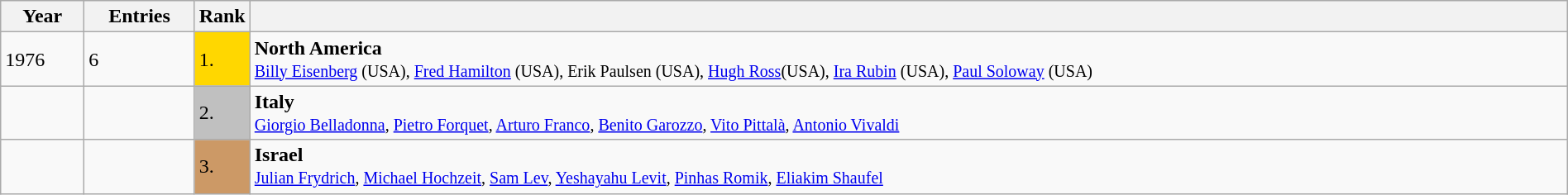<table class="wikitable" style="width:100%;">
<tr>
<th>Year</th>
<th>Entries</th>
<th>Rank</th>
<th></th>
</tr>
<tr>
<td width=60>1976</td>
<td>6</td>
<td style="background:gold; width:30px;">1.</td>
<td> <strong>North America</strong><br><small><a href='#'>Billy Eisenberg</a> (USA), <a href='#'>Fred Hamilton</a> (USA), Erik Paulsen (USA), <a href='#'>Hugh Ross</a>(USA), <a href='#'>Ira Rubin</a> (USA), <a href='#'>Paul Soloway</a> (USA)</small></td>
</tr>
<tr>
<td></td>
<td></td>
<td style="background:silver;">2.</td>
<td> <strong>Italy</strong><br><small><a href='#'>Giorgio Belladonna</a>, <a href='#'>Pietro Forquet</a>, <a href='#'>Arturo Franco</a>, <a href='#'>Benito Garozzo</a>, <a href='#'>Vito Pittalà</a>, <a href='#'>Antonio Vivaldi</a></small></td>
</tr>
<tr>
<td></td>
<td></td>
<td style="background:#c96;">3.</td>
<td> <strong>Israel</strong><br><small><a href='#'>Julian Frydrich</a>, <a href='#'>Michael Hochzeit</a>, <a href='#'>Sam Lev</a>, <a href='#'>Yeshayahu Levit</a>, <a href='#'>Pinhas Romik</a>, <a href='#'>Eliakim Shaufel</a></small></td>
</tr>
</table>
